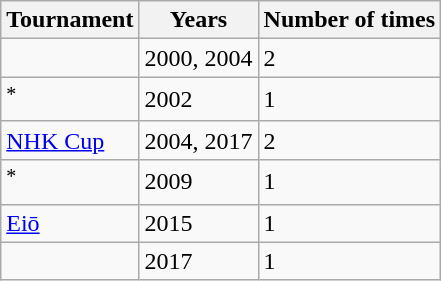<table class="wikitable">
<tr>
<th>Tournament</th>
<th>Years</th>
<th>Number of times</th>
</tr>
<tr>
<td></td>
<td>2000, 2004</td>
<td>2</td>
</tr>
<tr>
<td><sup>*</sup></td>
<td>2002</td>
<td>1</td>
</tr>
<tr>
<td><a href='#'>NHK Cup</a></td>
<td>2004, 2017</td>
<td>2</td>
</tr>
<tr>
<td><sup>*</sup></td>
<td>2009</td>
<td>1</td>
</tr>
<tr>
<td><a href='#'>Eiō</a></td>
<td>2015</td>
<td>1</td>
</tr>
<tr>
<td></td>
<td>2017</td>
<td>1</td>
</tr>
</table>
